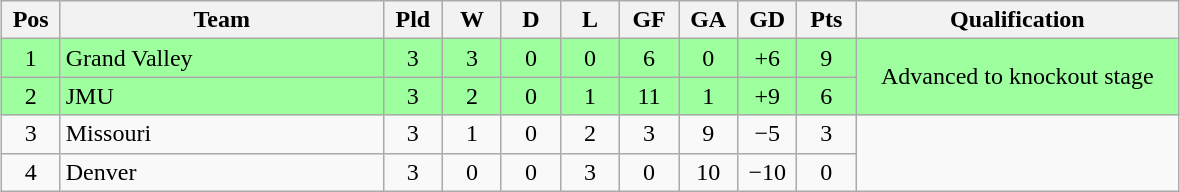<table class="wikitable" style="text-align:center; margin: 1em auto">
<tr>
<th style="width:2em">Pos</th>
<th style="width:13em">Team</th>
<th style="width:2em">Pld</th>
<th style="width:2em">W</th>
<th style="width:2em">D</th>
<th style="width:2em">L</th>
<th style="width:2em">GF</th>
<th style="width:2em">GA</th>
<th style="width:2em">GD</th>
<th style="width:2em">Pts</th>
<th style="width:13em">Qualification</th>
</tr>
<tr bgcolor="#9eff9e">
<td>1</td>
<td style="text-align:left">Grand Valley</td>
<td>3</td>
<td>3</td>
<td>0</td>
<td>0</td>
<td>6</td>
<td>0</td>
<td>+6</td>
<td>9</td>
<td rowspan="2">Advanced to knockout stage</td>
</tr>
<tr bgcolor="#9eff9e">
<td>2</td>
<td style="text-align:left">JMU</td>
<td>3</td>
<td>2</td>
<td>0</td>
<td>1</td>
<td>11</td>
<td>1</td>
<td>+9<strong></strong></td>
<td>6</td>
</tr>
<tr>
<td>3</td>
<td style="text-align:left">Missouri</td>
<td>3</td>
<td>1</td>
<td>0</td>
<td>2</td>
<td>3</td>
<td>9</td>
<td>−5<strong></strong></td>
<td>3</td>
</tr>
<tr>
<td>4</td>
<td style="text-align:left">Denver</td>
<td>3</td>
<td>0</td>
<td>0</td>
<td>3</td>
<td>0</td>
<td>10</td>
<td>−10</td>
<td>0</td>
</tr>
</table>
